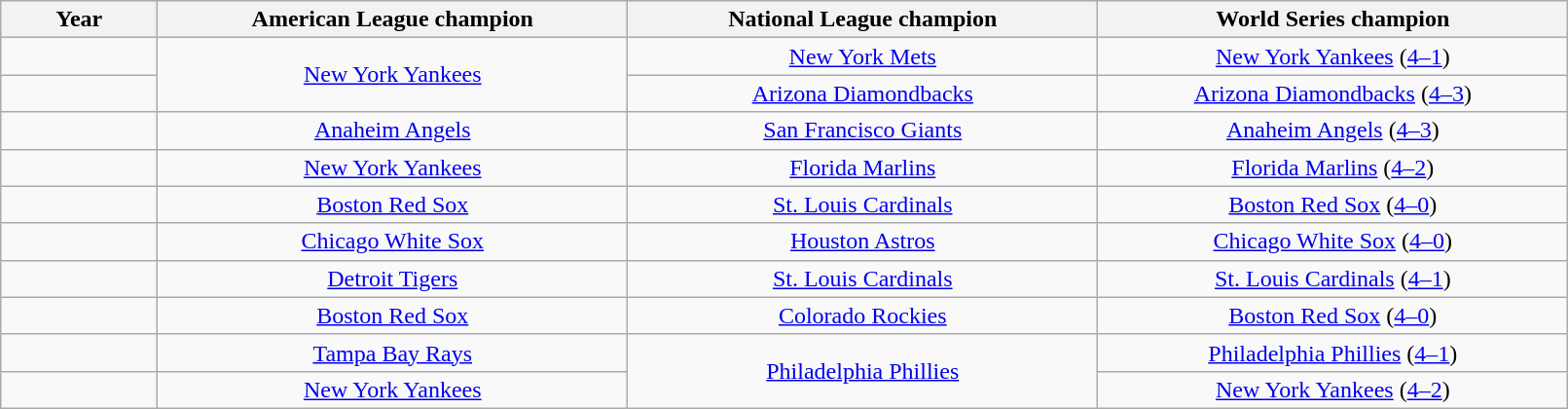<table class="wikitable" width="85%" style="text-align:center;">
<tr>
<th width="10%">Year</th>
<th width="30%">American League champion</th>
<th width="30%">National League champion</th>
<th width="30%">World Series champion</th>
</tr>
<tr>
<td></td>
<td rowspan="2"><a href='#'>New York Yankees</a></td>
<td><a href='#'>New York Mets</a></td>
<td><a href='#'>New York Yankees</a> (<a href='#'>4–1</a>)</td>
</tr>
<tr>
<td></td>
<td><a href='#'>Arizona Diamondbacks</a></td>
<td><a href='#'>Arizona Diamondbacks</a> (<a href='#'>4–3</a>)</td>
</tr>
<tr>
<td></td>
<td><a href='#'>Anaheim Angels</a></td>
<td><a href='#'>San Francisco Giants</a></td>
<td><a href='#'>Anaheim Angels</a> (<a href='#'>4–3</a>)</td>
</tr>
<tr>
<td></td>
<td><a href='#'>New York Yankees</a></td>
<td><a href='#'>Florida Marlins</a></td>
<td><a href='#'>Florida Marlins</a> (<a href='#'>4–2</a>)</td>
</tr>
<tr>
<td></td>
<td><a href='#'>Boston Red Sox</a></td>
<td><a href='#'>St. Louis Cardinals</a></td>
<td><a href='#'>Boston Red Sox</a> (<a href='#'>4–0</a>)</td>
</tr>
<tr>
<td></td>
<td><a href='#'>Chicago White Sox</a></td>
<td><a href='#'>Houston Astros</a></td>
<td><a href='#'>Chicago White Sox</a> (<a href='#'>4–0</a>)</td>
</tr>
<tr>
<td></td>
<td><a href='#'>Detroit Tigers</a></td>
<td><a href='#'>St. Louis Cardinals</a></td>
<td><a href='#'>St. Louis Cardinals</a> (<a href='#'>4–1</a>)</td>
</tr>
<tr>
<td></td>
<td><a href='#'>Boston Red Sox</a></td>
<td><a href='#'>Colorado Rockies</a></td>
<td><a href='#'>Boston Red Sox</a> (<a href='#'>4–0</a>)</td>
</tr>
<tr>
<td></td>
<td><a href='#'>Tampa Bay Rays</a></td>
<td rowspan="2"><a href='#'>Philadelphia Phillies</a></td>
<td><a href='#'>Philadelphia Phillies</a> (<a href='#'>4–1</a>)</td>
</tr>
<tr>
<td></td>
<td><a href='#'>New York Yankees</a></td>
<td><a href='#'>New York Yankees</a> (<a href='#'>4–2</a>)</td>
</tr>
</table>
